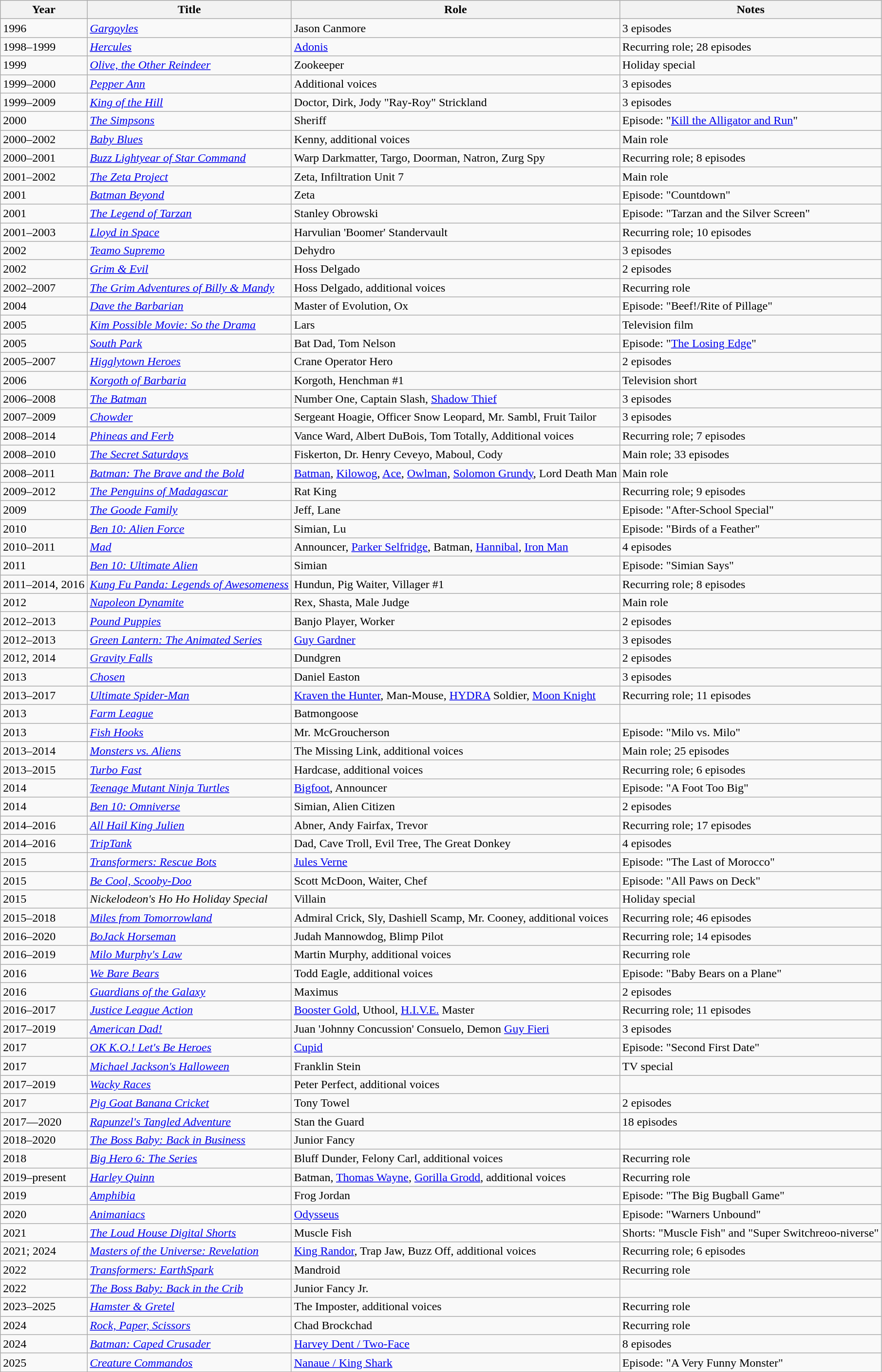<table class="wikitable sortable">
<tr>
<th>Year</th>
<th>Title</th>
<th>Role</th>
<th>Notes</th>
</tr>
<tr>
<td>1996</td>
<td><em><a href='#'>Gargoyles</a></em></td>
<td>Jason Canmore</td>
<td>3 episodes</td>
</tr>
<tr>
<td>1998–1999</td>
<td><em><a href='#'>Hercules</a></em></td>
<td><a href='#'>Adonis</a></td>
<td>Recurring role; 28 episodes</td>
</tr>
<tr>
<td>1999</td>
<td><em><a href='#'>Olive, the Other Reindeer</a></em></td>
<td>Zookeeper</td>
<td>Holiday special</td>
</tr>
<tr>
<td>1999–2000</td>
<td><em><a href='#'>Pepper Ann</a></em></td>
<td>Additional voices</td>
<td>3 episodes</td>
</tr>
<tr>
<td>1999–2009</td>
<td><em><a href='#'>King of the Hill</a></em></td>
<td>Doctor, Dirk, Jody "Ray-Roy" Strickland</td>
<td>3 episodes</td>
</tr>
<tr>
<td>2000</td>
<td><em><a href='#'>The Simpsons</a></em></td>
<td>Sheriff</td>
<td>Episode: "<a href='#'>Kill the Alligator and Run</a>"</td>
</tr>
<tr>
<td>2000–2002</td>
<td><em><a href='#'>Baby Blues</a></em></td>
<td>Kenny, additional voices</td>
<td>Main role</td>
</tr>
<tr>
<td>2000–2001</td>
<td><em><a href='#'>Buzz Lightyear of Star Command</a></em></td>
<td>Warp Darkmatter, Targo, Doorman, Natron, Zurg Spy</td>
<td>Recurring role; 8 episodes</td>
</tr>
<tr>
<td>2001–2002</td>
<td><em><a href='#'>The Zeta Project</a></em></td>
<td>Zeta, Infiltration Unit 7</td>
<td>Main role</td>
</tr>
<tr>
<td>2001</td>
<td><em><a href='#'>Batman Beyond</a></em></td>
<td>Zeta</td>
<td>Episode: "Countdown"</td>
</tr>
<tr>
<td>2001</td>
<td><em><a href='#'>The Legend of Tarzan</a></em></td>
<td>Stanley Obrowski</td>
<td>Episode: "Tarzan and the Silver Screen"</td>
</tr>
<tr>
<td>2001–2003</td>
<td><em><a href='#'>Lloyd in Space</a></em></td>
<td>Harvulian 'Boomer' Standervault</td>
<td>Recurring role; 10 episodes</td>
</tr>
<tr>
<td>2002</td>
<td><em><a href='#'>Teamo Supremo</a></em></td>
<td>Dehydro</td>
<td>3 episodes</td>
</tr>
<tr>
<td>2002</td>
<td><em><a href='#'>Grim & Evil</a></em></td>
<td>Hoss Delgado</td>
<td>2 episodes</td>
</tr>
<tr>
<td>2002–2007</td>
<td><em><a href='#'>The Grim Adventures of Billy & Mandy</a></em></td>
<td>Hoss Delgado, additional voices</td>
<td>Recurring role</td>
</tr>
<tr>
<td>2004</td>
<td><em><a href='#'>Dave the Barbarian</a></em></td>
<td>Master of Evolution, Ox</td>
<td>Episode: "Beef!/Rite of Pillage"</td>
</tr>
<tr>
<td>2005</td>
<td><em><a href='#'>Kim Possible Movie: So the Drama</a></em></td>
<td>Lars</td>
<td>Television film</td>
</tr>
<tr>
<td>2005</td>
<td><em><a href='#'>South Park</a></em></td>
<td>Bat Dad, Tom Nelson</td>
<td>Episode: "<a href='#'>The Losing Edge</a>"</td>
</tr>
<tr>
<td>2005–2007</td>
<td><em><a href='#'>Higglytown Heroes</a></em></td>
<td>Crane Operator Hero</td>
<td>2 episodes</td>
</tr>
<tr>
<td>2006</td>
<td><em><a href='#'>Korgoth of Barbaria</a></em></td>
<td>Korgoth, Henchman #1</td>
<td>Television short</td>
</tr>
<tr>
<td>2006–2008</td>
<td><em><a href='#'>The Batman</a></em></td>
<td>Number One, Captain Slash, <a href='#'>Shadow Thief</a></td>
<td>3 episodes</td>
</tr>
<tr>
<td>2007–2009</td>
<td><em><a href='#'>Chowder</a></em></td>
<td>Sergeant Hoagie, Officer Snow Leopard, Mr. Sambl, Fruit Tailor</td>
<td>3 episodes</td>
</tr>
<tr>
<td>2008–2014</td>
<td><em><a href='#'>Phineas and Ferb</a></em></td>
<td>Vance Ward, Albert DuBois, Tom Totally, Additional voices</td>
<td>Recurring role; 7 episodes</td>
</tr>
<tr>
<td>2008–2010</td>
<td><em><a href='#'>The Secret Saturdays</a></em></td>
<td>Fiskerton, Dr. Henry Ceveyo, Maboul, Cody</td>
<td>Main role; 33 episodes</td>
</tr>
<tr>
<td>2008–2011</td>
<td><em><a href='#'>Batman: The Brave and the Bold</a></em></td>
<td><a href='#'>Batman</a>, <a href='#'>Kilowog</a>, <a href='#'>Ace</a>, <a href='#'>Owlman</a>, <a href='#'>Solomon Grundy</a>, Lord Death Man</td>
<td>Main role</td>
</tr>
<tr>
<td>2009–2012</td>
<td><em><a href='#'>The Penguins of Madagascar</a></em></td>
<td>Rat King</td>
<td>Recurring role; 9 episodes</td>
</tr>
<tr>
<td>2009</td>
<td><em><a href='#'>The Goode Family</a></em></td>
<td>Jeff, Lane</td>
<td>Episode: "After-School Special"</td>
</tr>
<tr>
<td>2010</td>
<td><em><a href='#'>Ben 10: Alien Force</a></em></td>
<td>Simian, Lu</td>
<td>Episode: "Birds of a Feather"</td>
</tr>
<tr>
<td>2010–2011</td>
<td><em><a href='#'>Mad</a></em></td>
<td>Announcer, <a href='#'>Parker Selfridge</a>, Batman, <a href='#'>Hannibal</a>, <a href='#'>Iron Man</a></td>
<td>4 episodes</td>
</tr>
<tr>
<td>2011</td>
<td><em><a href='#'>Ben 10: Ultimate Alien</a></em></td>
<td>Simian</td>
<td>Episode: "Simian Says"</td>
</tr>
<tr>
<td>2011–2014, 2016</td>
<td><em><a href='#'>Kung Fu Panda: Legends of Awesomeness</a></em></td>
<td>Hundun, Pig Waiter, Villager #1</td>
<td>Recurring role; 8 episodes</td>
</tr>
<tr>
<td>2012</td>
<td><em><a href='#'>Napoleon Dynamite</a></em></td>
<td>Rex, Shasta, Male Judge</td>
<td>Main role</td>
</tr>
<tr>
<td>2012–2013</td>
<td><em><a href='#'>Pound Puppies</a></em></td>
<td>Banjo Player, Worker</td>
<td>2 episodes</td>
</tr>
<tr>
<td>2012–2013</td>
<td><em><a href='#'>Green Lantern: The Animated Series</a></em></td>
<td><a href='#'>Guy Gardner</a></td>
<td>3 episodes</td>
</tr>
<tr>
<td>2012, 2014</td>
<td><em><a href='#'>Gravity Falls</a></em></td>
<td>Dundgren</td>
<td>2 episodes</td>
</tr>
<tr>
<td>2013</td>
<td><em><a href='#'>Chosen</a></em></td>
<td>Daniel Easton</td>
<td>3 episodes</td>
</tr>
<tr>
<td>2013–2017</td>
<td><em><a href='#'>Ultimate Spider-Man</a></em></td>
<td><a href='#'>Kraven the Hunter</a>, Man-Mouse, <a href='#'>HYDRA</a> Soldier, <a href='#'>Moon Knight</a></td>
<td>Recurring role; 11 episodes</td>
</tr>
<tr>
<td>2013</td>
<td><em><a href='#'>Farm League</a></em></td>
<td>Batmongoose</td>
<td></td>
</tr>
<tr>
<td>2013</td>
<td><em><a href='#'>Fish Hooks</a></em></td>
<td>Mr. McGroucherson</td>
<td>Episode: "Milo vs. Milo"</td>
</tr>
<tr>
<td>2013–2014</td>
<td><em><a href='#'>Monsters vs. Aliens</a></em></td>
<td>The Missing Link, additional voices</td>
<td>Main role; 25 episodes</td>
</tr>
<tr>
<td>2013–2015</td>
<td><em><a href='#'>Turbo Fast</a></em></td>
<td>Hardcase, additional voices</td>
<td>Recurring role; 6 episodes</td>
</tr>
<tr>
<td>2014</td>
<td><em><a href='#'>Teenage Mutant Ninja Turtles</a></em></td>
<td><a href='#'>Bigfoot</a>, Announcer</td>
<td>Episode: "A Foot Too Big"</td>
</tr>
<tr>
<td>2014</td>
<td><em><a href='#'>Ben 10: Omniverse</a></em></td>
<td>Simian, Alien Citizen</td>
<td>2 episodes</td>
</tr>
<tr>
<td>2014–2016</td>
<td><em><a href='#'>All Hail King Julien</a></em></td>
<td>Abner, Andy Fairfax, Trevor</td>
<td>Recurring role; 17 episodes</td>
</tr>
<tr>
<td>2014–2016</td>
<td><em><a href='#'>TripTank</a></em></td>
<td>Dad, Cave Troll, Evil Tree, The Great Donkey</td>
<td>4 episodes</td>
</tr>
<tr>
<td>2015</td>
<td><em><a href='#'>Transformers: Rescue Bots</a></em></td>
<td><a href='#'>Jules Verne</a></td>
<td>Episode: "The Last of Morocco"</td>
</tr>
<tr>
<td>2015</td>
<td><em><a href='#'>Be Cool, Scooby-Doo</a></em></td>
<td>Scott McDoon, Waiter, Chef</td>
<td>Episode: "All Paws on Deck"</td>
</tr>
<tr>
<td>2015</td>
<td><em>Nickelodeon's Ho Ho Holiday Special</em></td>
<td>Villain</td>
<td>Holiday special</td>
</tr>
<tr>
<td>2015–2018</td>
<td><em><a href='#'>Miles from Tomorrowland</a></em></td>
<td>Admiral Crick, Sly, Dashiell Scamp, Mr. Cooney, additional voices</td>
<td>Recurring role; 46 episodes</td>
</tr>
<tr>
<td>2016–2020</td>
<td><em><a href='#'>BoJack Horseman</a></em></td>
<td>Judah Mannowdog, Blimp Pilot</td>
<td>Recurring role; 14 episodes</td>
</tr>
<tr>
<td>2016–2019</td>
<td><em><a href='#'>Milo Murphy's Law</a></em></td>
<td>Martin Murphy, additional voices</td>
<td>Recurring role</td>
</tr>
<tr>
<td>2016</td>
<td><em><a href='#'>We Bare Bears</a></em></td>
<td>Todd Eagle, additional voices</td>
<td>Episode: "Baby Bears on a Plane"</td>
</tr>
<tr>
<td>2016</td>
<td><em><a href='#'>Guardians of the Galaxy</a></em></td>
<td>Maximus</td>
<td>2 episodes</td>
</tr>
<tr>
<td>2016–2017</td>
<td><em><a href='#'>Justice League Action</a></em></td>
<td><a href='#'>Booster Gold</a>, Uthool, <a href='#'>H.I.V.E.</a> Master</td>
<td>Recurring role; 11 episodes</td>
</tr>
<tr>
<td>2017–2019</td>
<td><em><a href='#'>American Dad!</a></em></td>
<td>Juan 'Johnny Concussion' Consuelo, Demon <a href='#'>Guy Fieri</a></td>
<td>3 episodes</td>
</tr>
<tr>
<td>2017</td>
<td><em><a href='#'>OK K.O.! Let's Be Heroes</a></em></td>
<td><a href='#'>Cupid</a></td>
<td>Episode: "Second First Date"</td>
</tr>
<tr>
<td>2017</td>
<td><em><a href='#'>Michael Jackson's Halloween</a></em></td>
<td>Franklin Stein</td>
<td>TV special</td>
</tr>
<tr>
<td>2017–2019</td>
<td><em><a href='#'>Wacky Races</a></em></td>
<td>Peter Perfect, additional voices</td>
<td></td>
</tr>
<tr>
<td>2017</td>
<td><em><a href='#'>Pig Goat Banana Cricket</a></em></td>
<td>Tony Towel</td>
<td>2 episodes</td>
</tr>
<tr>
<td>2017—2020</td>
<td><em><a href='#'>Rapunzel's Tangled Adventure</a></em></td>
<td>Stan the Guard</td>
<td>18 episodes</td>
</tr>
<tr>
<td>2018–2020</td>
<td><em><a href='#'>The Boss Baby: Back in Business</a></em></td>
<td>Junior Fancy</td>
<td></td>
</tr>
<tr>
<td>2018</td>
<td><em><a href='#'>Big Hero 6: The Series</a></em></td>
<td>Bluff Dunder, Felony Carl, additional voices</td>
<td>Recurring role</td>
</tr>
<tr>
<td>2019–present</td>
<td><em><a href='#'>Harley Quinn</a></em></td>
<td>Batman, <a href='#'>Thomas Wayne</a>, <a href='#'>Gorilla Grodd</a>, additional voices</td>
<td>Recurring role</td>
</tr>
<tr>
<td>2019</td>
<td><em><a href='#'>Amphibia</a></em></td>
<td>Frog Jordan</td>
<td>Episode: "The Big Bugball Game"</td>
</tr>
<tr>
<td>2020</td>
<td><em><a href='#'>Animaniacs</a></em></td>
<td><a href='#'>Odysseus</a></td>
<td>Episode: "Warners Unbound"</td>
</tr>
<tr>
<td>2021</td>
<td><em><a href='#'>The Loud House Digital Shorts</a></em></td>
<td>Muscle Fish</td>
<td>Shorts: "Muscle Fish" and "Super Switchreoo-niverse"</td>
</tr>
<tr>
<td>2021; 2024</td>
<td><em><a href='#'>Masters of the Universe: Revelation</a></em></td>
<td><a href='#'>King Randor</a>, Trap Jaw, Buzz Off, additional voices</td>
<td>Recurring role; 6 episodes</td>
</tr>
<tr>
<td>2022</td>
<td><em><a href='#'>Transformers: EarthSpark</a></em></td>
<td>Mandroid</td>
<td>Recurring role</td>
</tr>
<tr>
<td>2022</td>
<td><em><a href='#'>The Boss Baby: Back in the Crib</a></em></td>
<td>Junior Fancy Jr.</td>
<td></td>
</tr>
<tr>
<td>2023–2025</td>
<td><em><a href='#'>Hamster & Gretel</a></em></td>
<td>The Imposter, additional voices</td>
<td>Recurring role</td>
</tr>
<tr>
<td>2024</td>
<td><em><a href='#'>Rock, Paper, Scissors</a></em></td>
<td>Chad Brockchad</td>
<td>Recurring role</td>
</tr>
<tr>
<td>2024</td>
<td><em><a href='#'>Batman: Caped Crusader</a></em></td>
<td><a href='#'>Harvey Dent / Two-Face</a></td>
<td>8 episodes</td>
</tr>
<tr>
<td>2025</td>
<td><em><a href='#'>Creature Commandos</a></em></td>
<td><a href='#'>Nanaue / King Shark</a></td>
<td>Episode: "A Very Funny Monster"</td>
</tr>
</table>
